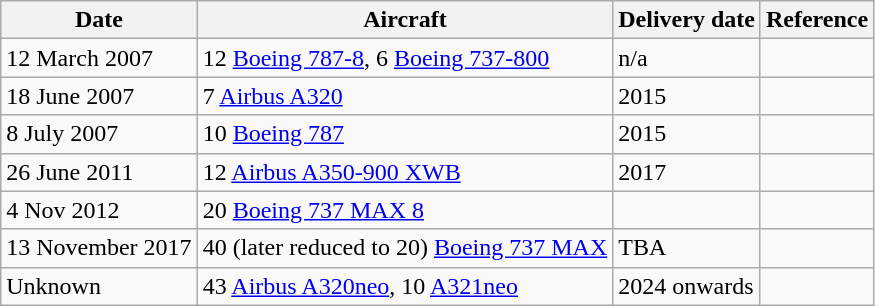<table class="wikitable">
<tr>
<th>Date</th>
<th>Aircraft</th>
<th>Delivery date</th>
<th>Reference</th>
</tr>
<tr>
<td>12 March 2007</td>
<td>12 <a href='#'>Boeing 787-8</a>, 6 <a href='#'>Boeing 737-800</a></td>
<td>n/a</td>
<td></td>
</tr>
<tr>
<td>18 June 2007</td>
<td>7 <a href='#'>Airbus A320</a></td>
<td>2015</td>
<td></td>
</tr>
<tr>
<td>8 July 2007</td>
<td>10 <a href='#'>Boeing 787</a></td>
<td>2015</td>
<td></td>
</tr>
<tr>
<td>26 June 2011</td>
<td>12 <a href='#'>Airbus A350-900 XWB</a></td>
<td>2017</td>
<td></td>
</tr>
<tr>
<td>4 Nov 2012</td>
<td>20 <a href='#'>Boeing 737 MAX 8</a></td>
<td></td>
<td></td>
</tr>
<tr>
<td>13 November 2017</td>
<td>40 (later reduced to 20) <a href='#'>Boeing 737 MAX</a></td>
<td>TBA</td>
<td></td>
</tr>
<tr>
<td>Unknown</td>
<td>43 <a href='#'>Airbus A320neo</a>, 10 <a href='#'>A321neo</a></td>
<td>2024 onwards</td>
<td></td>
</tr>
</table>
